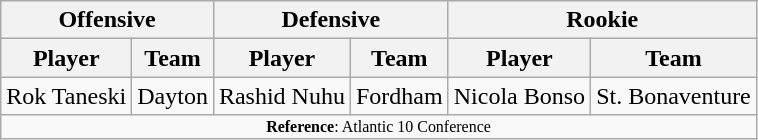<table class="wikitable">
<tr>
<th colspan="2">Offensive</th>
<th colspan="2">Defensive</th>
<th colspan="2">Rookie</th>
</tr>
<tr>
<th>Player</th>
<th>Team</th>
<th>Player</th>
<th>Team</th>
<th>Player</th>
<th>Team</th>
</tr>
<tr>
<td>Rok Taneski</td>
<td>Dayton</td>
<td>Rashid Nuhu</td>
<td>Fordham</td>
<td>Nicola Bonso</td>
<td>St. Bonaventure</td>
</tr>
<tr>
<td colspan="12"  style="font-size:8pt; text-align:center;"><strong>Reference</strong>: Atlantic 10 Conference</td>
</tr>
</table>
